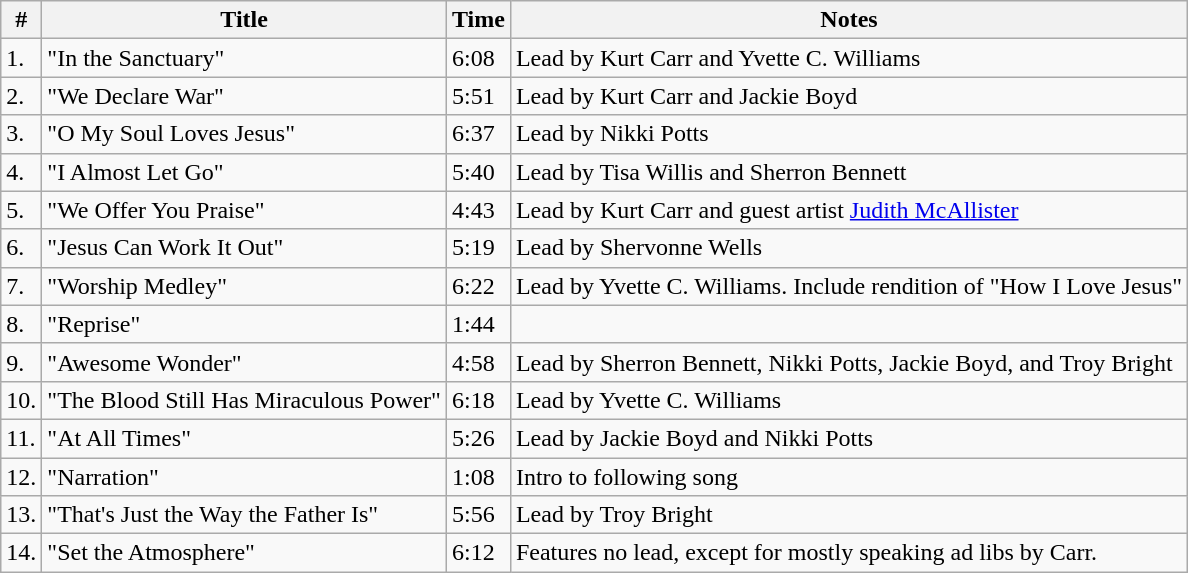<table class="wikitable">
<tr>
<th>#</th>
<th>Title</th>
<th>Time</th>
<th>Notes</th>
</tr>
<tr>
<td>1.</td>
<td>"In the Sanctuary"</td>
<td>6:08</td>
<td>Lead by Kurt Carr and Yvette C. Williams</td>
</tr>
<tr>
<td>2.</td>
<td>"We Declare War"</td>
<td>5:51</td>
<td>Lead by Kurt Carr and Jackie Boyd</td>
</tr>
<tr>
<td>3.</td>
<td>"O My Soul Loves Jesus"</td>
<td>6:37</td>
<td>Lead by Nikki Potts</td>
</tr>
<tr>
<td>4.</td>
<td>"I Almost Let Go"</td>
<td>5:40</td>
<td>Lead by Tisa Willis and Sherron Bennett</td>
</tr>
<tr>
<td>5.</td>
<td>"We Offer You Praise"</td>
<td>4:43</td>
<td>Lead by Kurt Carr and guest artist <a href='#'>Judith McAllister</a></td>
</tr>
<tr>
<td>6.</td>
<td>"Jesus Can Work It Out"</td>
<td>5:19</td>
<td>Lead by Shervonne Wells</td>
</tr>
<tr>
<td>7.</td>
<td>"Worship Medley"</td>
<td>6:22</td>
<td>Lead by Yvette C. Williams. Include rendition of "How I Love Jesus"</td>
</tr>
<tr>
<td>8.</td>
<td>"Reprise"</td>
<td>1:44</td>
<td></td>
</tr>
<tr>
<td>9.</td>
<td>"Awesome Wonder"</td>
<td>4:58</td>
<td>Lead by Sherron Bennett, Nikki Potts, Jackie Boyd, and Troy Bright</td>
</tr>
<tr>
<td>10.</td>
<td>"The Blood Still Has Miraculous Power"</td>
<td>6:18</td>
<td>Lead by Yvette C. Williams</td>
</tr>
<tr>
<td>11.</td>
<td>"At All Times"</td>
<td>5:26</td>
<td>Lead by Jackie Boyd and Nikki Potts</td>
</tr>
<tr>
<td>12.</td>
<td>"Narration"</td>
<td>1:08</td>
<td>Intro to following song</td>
</tr>
<tr>
<td>13.</td>
<td>"That's Just the Way the Father Is"</td>
<td>5:56</td>
<td>Lead by Troy Bright</td>
</tr>
<tr>
<td>14.</td>
<td>"Set the Atmosphere"</td>
<td>6:12</td>
<td>Features no lead, except for mostly speaking ad libs by Carr.</td>
</tr>
</table>
